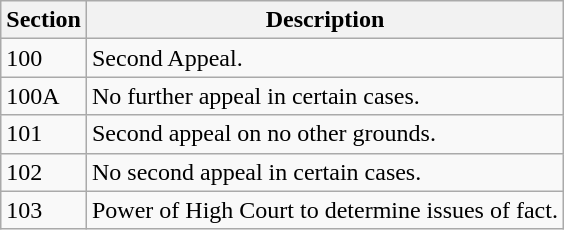<table class="wikitable">
<tr>
<th>Section</th>
<th>Description</th>
</tr>
<tr>
<td>100</td>
<td>Second Appeal.</td>
</tr>
<tr>
<td>100A</td>
<td>No further appeal in certain cases.</td>
</tr>
<tr>
<td>101</td>
<td>Second appeal on no other grounds.</td>
</tr>
<tr>
<td>102</td>
<td>No second appeal in certain cases.</td>
</tr>
<tr>
<td>103</td>
<td>Power of High Court to determine issues of fact.</td>
</tr>
</table>
